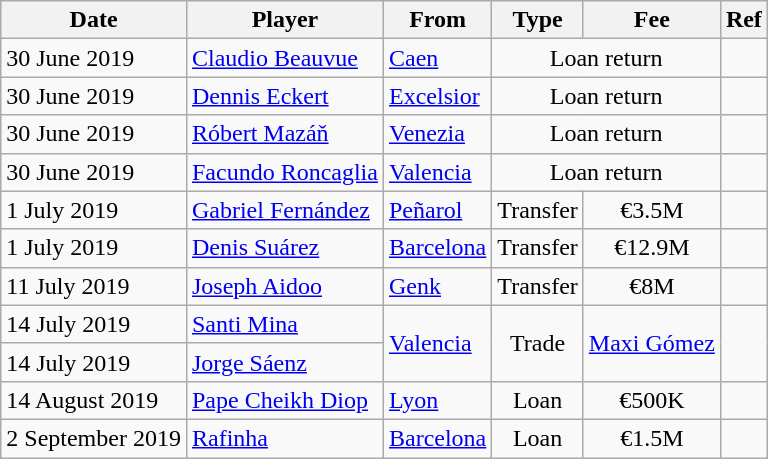<table class="wikitable">
<tr>
<th>Date</th>
<th>Player</th>
<th>From</th>
<th>Type</th>
<th>Fee</th>
<th>Ref</th>
</tr>
<tr>
<td>30 June 2019</td>
<td> <a href='#'>Claudio Beauvue</a></td>
<td> <a href='#'>Caen</a></td>
<td style="text-align:center;" colspan="2">Loan return</td>
<td align=center></td>
</tr>
<tr>
<td>30 June 2019</td>
<td> <a href='#'>Dennis Eckert</a></td>
<td> <a href='#'>Excelsior</a></td>
<td style="text-align:center;" colspan="2">Loan return</td>
<td align=center></td>
</tr>
<tr>
<td>30 June 2019</td>
<td> <a href='#'>Róbert Mazáň</a></td>
<td> <a href='#'>Venezia</a></td>
<td style="text-align:center;" colspan="2">Loan return</td>
<td align=center></td>
</tr>
<tr>
<td>30 June 2019</td>
<td> <a href='#'>Facundo Roncaglia</a></td>
<td><a href='#'>Valencia</a></td>
<td style="text-align:center;" colspan="2">Loan return</td>
<td align=center></td>
</tr>
<tr>
<td>1 July 2019</td>
<td> <a href='#'>Gabriel Fernández</a></td>
<td> <a href='#'>Peñarol</a></td>
<td align=center>Transfer</td>
<td align=center>€3.5M</td>
<td align=center></td>
</tr>
<tr>
<td>1 July 2019</td>
<td> <a href='#'>Denis Suárez</a></td>
<td><a href='#'>Barcelona</a></td>
<td align=center>Transfer</td>
<td align=center>€12.9M</td>
<td align=center></td>
</tr>
<tr>
<td>11 July 2019</td>
<td> <a href='#'>Joseph Aidoo</a></td>
<td> <a href='#'>Genk</a></td>
<td align=center>Transfer</td>
<td align=center>€8M</td>
<td align=center></td>
</tr>
<tr>
<td>14 July 2019</td>
<td> <a href='#'>Santi Mina</a></td>
<td rowspan=2><a href='#'>Valencia</a></td>
<td style="text-align:center;" rowspan="2">Trade</td>
<td style="text-align:center;" rowspan="2"><a href='#'>Maxi Gómez</a></td>
<td rowspan="2" style="text-align:center;"></td>
</tr>
<tr>
<td>14 July 2019</td>
<td> <a href='#'>Jorge Sáenz</a></td>
</tr>
<tr>
<td>14 August 2019</td>
<td> <a href='#'>Pape Cheikh Diop</a></td>
<td> <a href='#'>Lyon</a></td>
<td align=center>Loan</td>
<td align=center>€500K</td>
<td align=center></td>
</tr>
<tr>
<td>2 September 2019</td>
<td> <a href='#'>Rafinha</a></td>
<td><a href='#'>Barcelona</a></td>
<td align=center>Loan</td>
<td align=center>€1.5M</td>
<td align=center></td>
</tr>
</table>
